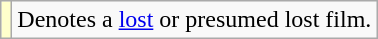<table class="wikitable">
<tr>
<td style="background:#ffc;"></td>
<td>Denotes a <a href='#'>lost</a> or presumed lost film.</td>
</tr>
</table>
